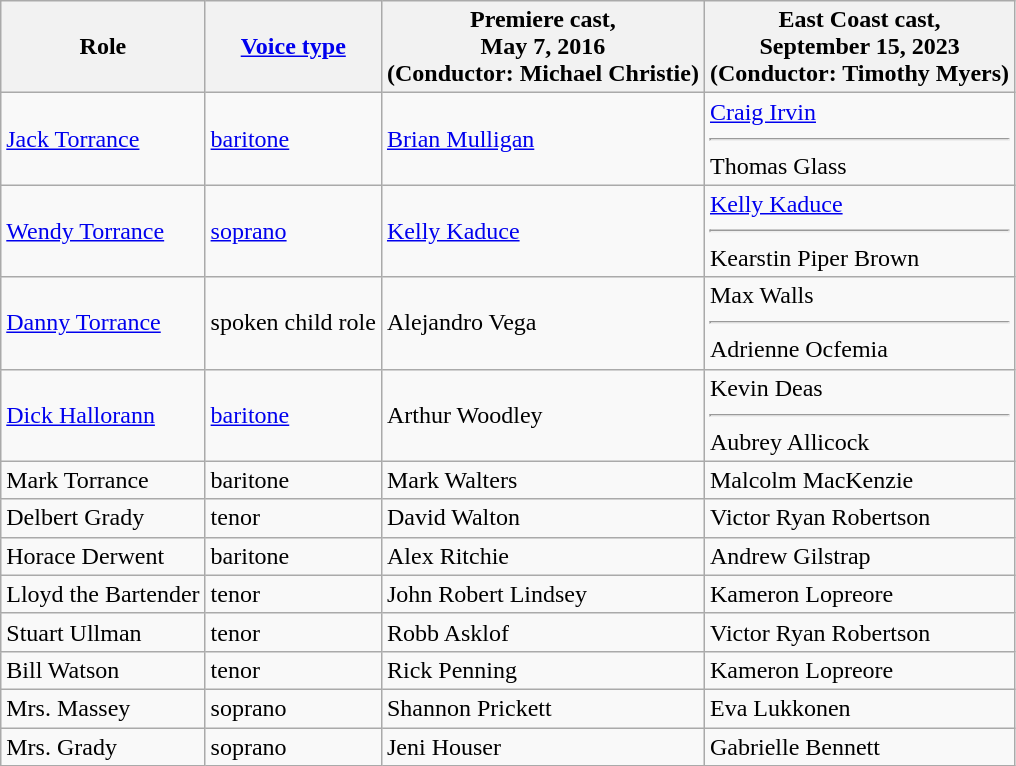<table class="wikitable">
<tr>
<th>Role</th>
<th><a href='#'>Voice type</a></th>
<th>Premiere cast,<br>May 7, 2016<br>(Conductor: Michael Christie)</th>
<th>East Coast cast,<br>September 15, 2023<br>(Conductor: Timothy Myers)</th>
</tr>
<tr>
<td><a href='#'>Jack Torrance</a></td>
<td><a href='#'>baritone</a></td>
<td><a href='#'>Brian Mulligan</a></td>
<td><a href='#'>Craig Irvin</a><hr>Thomas Glass</td>
</tr>
<tr>
<td><a href='#'>Wendy Torrance</a></td>
<td><a href='#'>soprano</a></td>
<td><a href='#'>Kelly Kaduce</a></td>
<td><a href='#'>Kelly Kaduce</a><hr>Kearstin Piper Brown</td>
</tr>
<tr>
<td><a href='#'>Danny Torrance</a></td>
<td>spoken child role</td>
<td>Alejandro Vega</td>
<td>Max Walls<hr>Adrienne Ocfemia</td>
</tr>
<tr>
<td><a href='#'>Dick Hallorann</a></td>
<td><a href='#'>baritone</a></td>
<td>Arthur Woodley</td>
<td>Kevin Deas<hr>Aubrey Allicock</td>
</tr>
<tr>
<td>Mark Torrance</td>
<td>baritone</td>
<td>Mark Walters</td>
<td>Malcolm MacKenzie</td>
</tr>
<tr>
<td>Delbert Grady</td>
<td>tenor</td>
<td>David Walton</td>
<td>Victor Ryan Robertson</td>
</tr>
<tr>
<td>Horace Derwent</td>
<td>baritone</td>
<td>Alex Ritchie</td>
<td>Andrew Gilstrap</td>
</tr>
<tr>
<td>Lloyd the Bartender</td>
<td>tenor</td>
<td>John Robert Lindsey</td>
<td>Kameron Lopreore</td>
</tr>
<tr>
<td>Stuart Ullman</td>
<td>tenor</td>
<td>Robb Asklof</td>
<td>Victor Ryan Robertson</td>
</tr>
<tr>
<td>Bill Watson</td>
<td>tenor</td>
<td>Rick Penning</td>
<td>Kameron Lopreore</td>
</tr>
<tr>
<td>Mrs. Massey</td>
<td>soprano</td>
<td>Shannon Prickett</td>
<td>Eva Lukkonen</td>
</tr>
<tr>
<td>Mrs. Grady</td>
<td>soprano</td>
<td>Jeni Houser</td>
<td>Gabrielle Bennett</td>
</tr>
</table>
